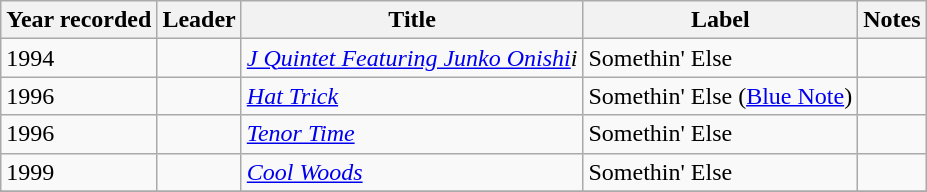<table class="wikitable sortable">
<tr>
<th>Year recorded</th>
<th>Leader</th>
<th>Title</th>
<th>Label</th>
<th>Notes</th>
</tr>
<tr>
<td>1994</td>
<td></td>
<td><em><a href='#'>J Quintet Featuring Junko Onishi</a>i</em></td>
<td>Somethin' Else</td>
<td></td>
</tr>
<tr>
<td>1996</td>
<td></td>
<td><em><a href='#'>Hat Trick</a></em></td>
<td>Somethin' Else (<a href='#'>Blue Note</a>)</td>
<td></td>
</tr>
<tr>
<td>1996</td>
<td></td>
<td><em><a href='#'>Tenor Time</a></em></td>
<td>Somethin' Else</td>
<td></td>
</tr>
<tr>
<td>1999</td>
<td></td>
<td><em><a href='#'>Cool Woods</a></em></td>
<td>Somethin' Else</td>
<td></td>
</tr>
<tr>
</tr>
</table>
